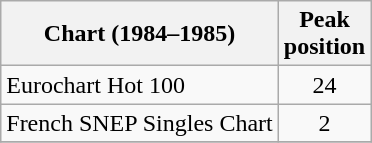<table class="wikitable">
<tr>
<th>Chart (1984–1985)</th>
<th>Peak<br>position</th>
</tr>
<tr>
<td>Eurochart Hot 100</td>
<td align="center">24</td>
</tr>
<tr>
<td>French SNEP Singles Chart</td>
<td align="center">2</td>
</tr>
<tr>
</tr>
</table>
